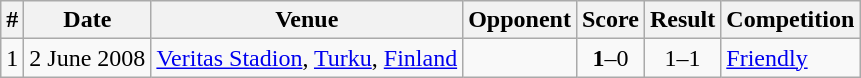<table class="wikitable" border="1">
<tr>
<th>#</th>
<th>Date</th>
<th>Venue</th>
<th>Opponent</th>
<th>Score</th>
<th>Result</th>
<th>Competition</th>
</tr>
<tr>
<td>1</td>
<td>2 June 2008</td>
<td><a href='#'>Veritas Stadion</a>, <a href='#'>Turku</a>, <a href='#'>Finland</a></td>
<td></td>
<td align=center><strong>1</strong>–0</td>
<td align=center>1–1</td>
<td><a href='#'>Friendly</a></td>
</tr>
</table>
